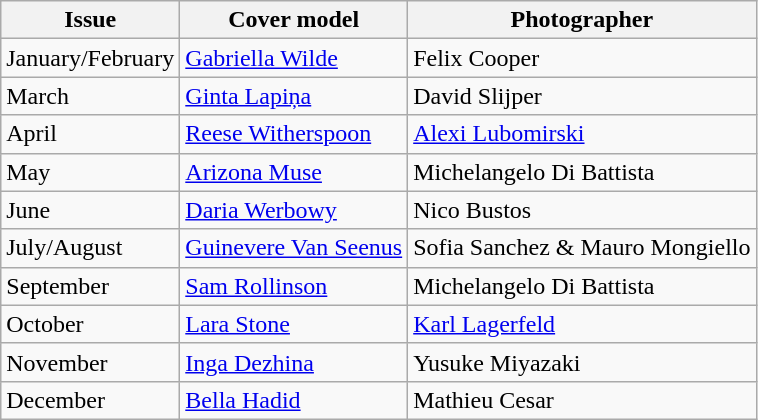<table class="sortable wikitable">
<tr>
<th>Issue</th>
<th>Cover model</th>
<th>Photographer</th>
</tr>
<tr>
<td>January/February</td>
<td><a href='#'>Gabriella Wilde</a></td>
<td>Felix Cooper</td>
</tr>
<tr>
<td>March</td>
<td><a href='#'>Ginta Lapiņa</a></td>
<td>David Slijper</td>
</tr>
<tr>
<td>April</td>
<td><a href='#'>Reese Witherspoon</a></td>
<td><a href='#'>Alexi Lubomirski</a></td>
</tr>
<tr>
<td>May</td>
<td><a href='#'>Arizona Muse</a></td>
<td>Michelangelo Di Battista</td>
</tr>
<tr>
<td>June</td>
<td><a href='#'>Daria Werbowy</a></td>
<td>Nico Bustos</td>
</tr>
<tr>
<td>July/August</td>
<td><a href='#'>Guinevere Van Seenus</a></td>
<td>Sofia Sanchez & Mauro Mongiello</td>
</tr>
<tr>
<td>September</td>
<td><a href='#'>Sam Rollinson</a></td>
<td>Michelangelo Di Battista</td>
</tr>
<tr>
<td>October</td>
<td><a href='#'>Lara Stone</a></td>
<td><a href='#'>Karl Lagerfeld</a></td>
</tr>
<tr>
<td>November</td>
<td><a href='#'>Inga Dezhina</a></td>
<td>Yusuke Miyazaki</td>
</tr>
<tr>
<td>December</td>
<td><a href='#'>Bella Hadid</a></td>
<td>Mathieu Cesar</td>
</tr>
</table>
